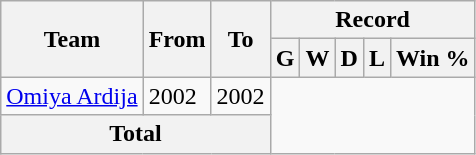<table class="wikitable" style="text-align: center">
<tr>
<th rowspan="2">Team</th>
<th rowspan="2">From</th>
<th rowspan="2">To</th>
<th colspan="5">Record</th>
</tr>
<tr>
<th>G</th>
<th>W</th>
<th>D</th>
<th>L</th>
<th>Win %</th>
</tr>
<tr>
<td align="left"><a href='#'>Omiya Ardija</a></td>
<td align="left">2002</td>
<td align="left">2002<br></td>
</tr>
<tr>
<th colspan="3">Total<br></th>
</tr>
</table>
